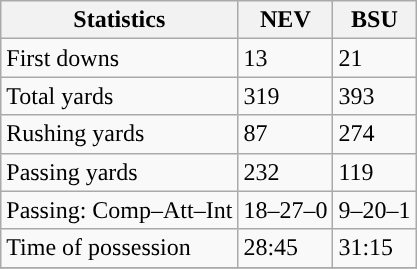<table class="wikitable" style="float: left;">
<tr>
<th>Statistics</th>
<th>NEV</th>
<th>BSU</th>
</tr>
<tr>
<td>First downs</td>
<td>13</td>
<td>21</td>
</tr>
<tr>
<td>Total yards</td>
<td>319</td>
<td>393</td>
</tr>
<tr>
<td>Rushing yards</td>
<td>87</td>
<td>274</td>
</tr>
<tr>
<td>Passing yards</td>
<td>232</td>
<td>119</td>
</tr>
<tr>
<td>Passing: Comp–Att–Int</td>
<td>18–27–0</td>
<td>9–20–1</td>
</tr>
<tr>
<td>Time of possession</td>
<td>28:45</td>
<td>31:15</td>
</tr>
<tr>
</tr>
</table>
